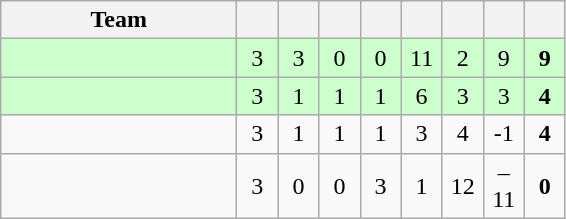<table class="wikitable" style="text-align:center;">
<tr>
<th width=150>Team</th>
<th width=20 abbr="Played"></th>
<th width=20 abbr="Won"></th>
<th width=20 abbr="Drawn"></th>
<th width=20 abbr="Lost"></th>
<th width=20 abbr="Goals for"></th>
<th width=20 abbr="Goals against"></th>
<th width=20 abbr="Goal difference"></th>
<th width=20 abbr="Points"></th>
</tr>
<tr bgcolor="#ccffcc">
<td align="left"></td>
<td>3</td>
<td>3</td>
<td>0</td>
<td>0</td>
<td>11</td>
<td>2</td>
<td>9</td>
<td><strong>9</strong></td>
</tr>
<tr bgcolor="#ccffcc">
<td align="left"></td>
<td>3</td>
<td>1</td>
<td>1</td>
<td>1</td>
<td>6</td>
<td>3</td>
<td>3</td>
<td><strong>4</strong></td>
</tr>
<tr>
<td align="left"></td>
<td>3</td>
<td>1</td>
<td>1</td>
<td>1</td>
<td>3</td>
<td>4</td>
<td>-1</td>
<td><strong>4</strong></td>
</tr>
<tr>
<td align="left"></td>
<td>3</td>
<td>0</td>
<td>0</td>
<td>3</td>
<td>1</td>
<td>12</td>
<td>–11</td>
<td><strong>0</strong></td>
</tr>
</table>
